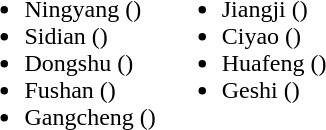<table>
<tr>
<td valign="top"><br><ul><li>Ningyang ()</li><li>Sidian ()</li><li>Dongshu ()</li><li>Fushan ()</li><li>Gangcheng ()</li></ul></td>
<td valign="top"><br><ul><li>Jiangji ()</li><li>Ciyao ()</li><li>Huafeng ()</li><li>Geshi ()</li></ul></td>
</tr>
</table>
